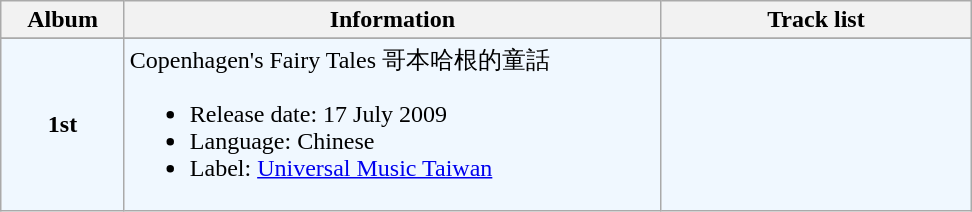<table class="wikitable">
<tr>
<th align="left" width="75px">Album</th>
<th align="left" width="350px">Information</th>
<th align="left" width="200px">Track list</th>
</tr>
<tr>
</tr>
<tr bgcolor="#F0F8FF">
<td align="center"><strong>1st</strong></td>
<td align="left">Copenhagen's Fairy Tales 哥本哈根的童話<br><ul><li>Release date: 17 July 2009</li><li>Language: Chinese</li><li>Label: <a href='#'>Universal Music Taiwan</a></li></ul></td>
<td align="left" style="font-size: 90%;"><br></td>
</tr>
</table>
